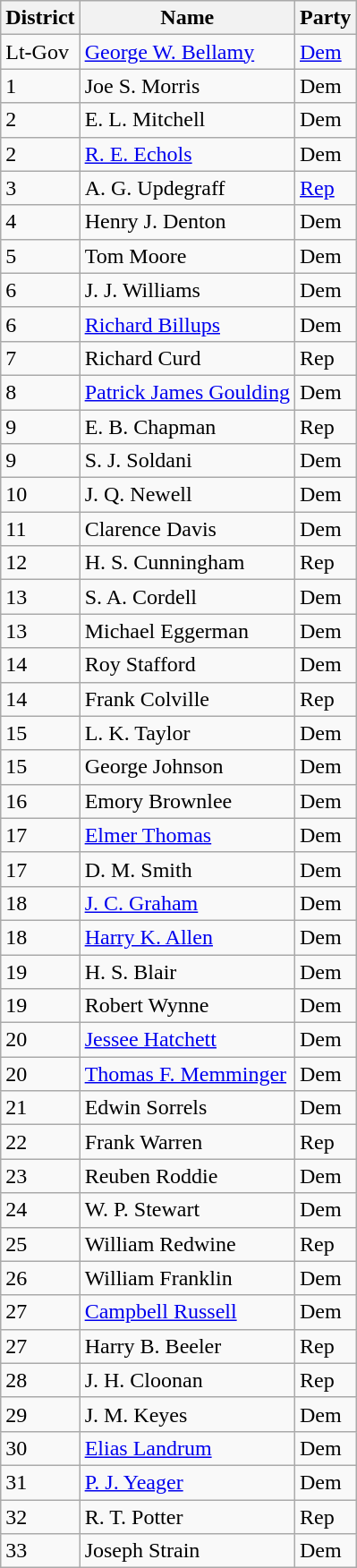<table class="wikitable sortable">
<tr>
<th>District</th>
<th>Name</th>
<th>Party</th>
</tr>
<tr>
<td>Lt-Gov</td>
<td><a href='#'>George W. Bellamy</a></td>
<td><a href='#'>Dem</a></td>
</tr>
<tr>
<td>1</td>
<td>Joe S. Morris</td>
<td>Dem</td>
</tr>
<tr>
<td>2</td>
<td>E. L. Mitchell</td>
<td>Dem</td>
</tr>
<tr>
<td>2</td>
<td><a href='#'>R. E. Echols</a></td>
<td>Dem</td>
</tr>
<tr>
<td>3</td>
<td>A. G. Updegraff</td>
<td><a href='#'>Rep</a></td>
</tr>
<tr>
<td>4</td>
<td>Henry J. Denton</td>
<td>Dem</td>
</tr>
<tr>
<td>5</td>
<td>Tom Moore</td>
<td>Dem</td>
</tr>
<tr>
<td>6</td>
<td>J. J. Williams</td>
<td>Dem</td>
</tr>
<tr>
<td>6</td>
<td><a href='#'>Richard Billups</a></td>
<td>Dem</td>
</tr>
<tr>
<td>7</td>
<td>Richard Curd</td>
<td>Rep</td>
</tr>
<tr>
<td>8</td>
<td><a href='#'>Patrick James Goulding</a></td>
<td>Dem</td>
</tr>
<tr>
<td>9</td>
<td>E. B. Chapman</td>
<td>Rep</td>
</tr>
<tr>
<td>9</td>
<td>S. J. Soldani</td>
<td>Dem</td>
</tr>
<tr>
<td>10</td>
<td>J. Q. Newell</td>
<td>Dem</td>
</tr>
<tr>
<td>11</td>
<td>Clarence Davis</td>
<td>Dem</td>
</tr>
<tr>
<td>12</td>
<td>H. S. Cunningham</td>
<td>Rep</td>
</tr>
<tr>
<td>13</td>
<td>S. A. Cordell</td>
<td>Dem</td>
</tr>
<tr>
<td>13</td>
<td>Michael Eggerman</td>
<td>Dem</td>
</tr>
<tr>
<td>14</td>
<td>Roy Stafford</td>
<td>Dem</td>
</tr>
<tr>
<td>14</td>
<td>Frank Colville</td>
<td>Rep</td>
</tr>
<tr>
<td>15</td>
<td>L. K. Taylor</td>
<td>Dem</td>
</tr>
<tr>
<td>15</td>
<td>George Johnson</td>
<td>Dem</td>
</tr>
<tr>
<td>16</td>
<td>Emory Brownlee</td>
<td>Dem</td>
</tr>
<tr>
<td>17</td>
<td><a href='#'>Elmer Thomas</a></td>
<td>Dem</td>
</tr>
<tr>
<td>17</td>
<td>D. M. Smith</td>
<td>Dem</td>
</tr>
<tr>
<td>18</td>
<td><a href='#'>J. C. Graham</a></td>
<td>Dem</td>
</tr>
<tr>
<td>18</td>
<td><a href='#'>Harry K. Allen</a></td>
<td>Dem</td>
</tr>
<tr>
<td>19</td>
<td>H. S. Blair</td>
<td>Dem</td>
</tr>
<tr>
<td>19</td>
<td>Robert Wynne</td>
<td>Dem</td>
</tr>
<tr>
<td>20</td>
<td><a href='#'>Jessee Hatchett</a></td>
<td>Dem</td>
</tr>
<tr>
<td>20</td>
<td><a href='#'>Thomas F. Memminger</a></td>
<td>Dem</td>
</tr>
<tr>
<td>21</td>
<td>Edwin Sorrels</td>
<td>Dem</td>
</tr>
<tr>
<td>22</td>
<td>Frank Warren</td>
<td>Rep</td>
</tr>
<tr>
<td>23</td>
<td>Reuben Roddie</td>
<td>Dem</td>
</tr>
<tr>
<td>24</td>
<td>W. P. Stewart</td>
<td>Dem</td>
</tr>
<tr>
<td>25</td>
<td>William Redwine</td>
<td>Rep</td>
</tr>
<tr>
<td>26</td>
<td>William Franklin</td>
<td>Dem</td>
</tr>
<tr>
<td>27</td>
<td><a href='#'>Campbell Russell</a></td>
<td>Dem</td>
</tr>
<tr>
<td>27</td>
<td>Harry B. Beeler</td>
<td>Rep</td>
</tr>
<tr>
<td>28</td>
<td>J. H. Cloonan</td>
<td>Rep</td>
</tr>
<tr>
<td>29</td>
<td>J. M. Keyes</td>
<td>Dem</td>
</tr>
<tr>
<td>30</td>
<td><a href='#'>Elias Landrum</a></td>
<td>Dem</td>
</tr>
<tr>
<td>31</td>
<td><a href='#'>P. J. Yeager</a></td>
<td>Dem</td>
</tr>
<tr>
<td>32</td>
<td>R. T. Potter</td>
<td>Rep</td>
</tr>
<tr>
<td>33</td>
<td>Joseph Strain</td>
<td>Dem</td>
</tr>
</table>
